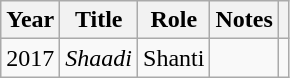<table class="wikitable">
<tr>
<th scope="col">Year</th>
<th scope="col">Title</th>
<th scope="col">Role</th>
<th class="unsortable" scope="col">Notes</th>
<th class="unsortable" scope="col"></th>
</tr>
<tr>
<td>2017</td>
<td><em>Shaadi</em></td>
<td>Shanti</td>
<td></td>
<td></td>
</tr>
</table>
